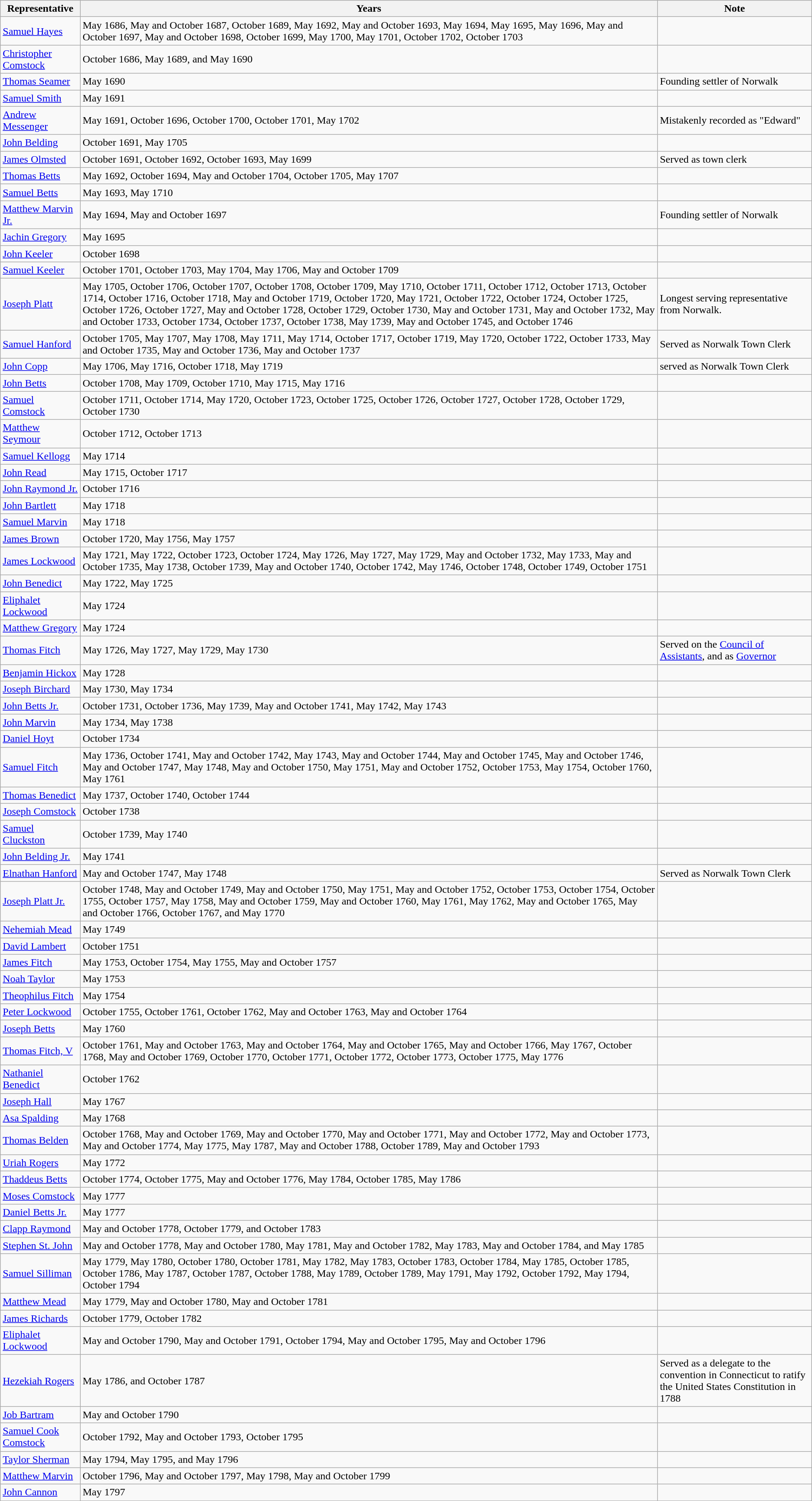<table class=wikitable>
<tr valign=bottom>
<th>Representative</th>
<th>Years</th>
<th>Note</th>
</tr>
<tr>
<td><a href='#'>Samuel Hayes</a></td>
<td>May 1686, May and October 1687, October 1689, May 1692, May and October 1693, May 1694, May 1695, May 1696, May and October 1697, May and October 1698, October 1699, May 1700, May 1701, October 1702, October 1703</td>
<td></td>
</tr>
<tr>
<td><a href='#'>Christopher Comstock</a></td>
<td>October 1686, May 1689, and May 1690</td>
<td></td>
</tr>
<tr>
<td><a href='#'>Thomas Seamer</a></td>
<td>May 1690</td>
<td>Founding settler of Norwalk</td>
</tr>
<tr>
<td><a href='#'>Samuel Smith</a></td>
<td>May 1691</td>
<td></td>
</tr>
<tr>
<td><a href='#'>Andrew Messenger</a></td>
<td>May 1691, October 1696, October 1700, October 1701, May 1702</td>
<td>Mistakenly recorded as "Edward"</td>
</tr>
<tr>
<td><a href='#'>John Belding</a></td>
<td>October 1691, May 1705</td>
<td></td>
</tr>
<tr>
<td><a href='#'>James Olmsted</a></td>
<td>October 1691, October 1692, October 1693, May 1699</td>
<td>Served as town clerk</td>
</tr>
<tr>
<td><a href='#'>Thomas Betts</a></td>
<td>May 1692, October 1694, May and October 1704, October 1705, May 1707</td>
<td></td>
</tr>
<tr>
<td><a href='#'>Samuel Betts</a></td>
<td>May 1693, May 1710</td>
<td></td>
</tr>
<tr>
<td><a href='#'>Matthew Marvin Jr.</a></td>
<td>May 1694, May and October 1697</td>
<td>Founding settler of Norwalk</td>
</tr>
<tr>
<td><a href='#'>Jachin Gregory</a></td>
<td>May 1695</td>
<td></td>
</tr>
<tr>
<td><a href='#'>John Keeler</a></td>
<td>October 1698</td>
<td></td>
</tr>
<tr>
<td><a href='#'>Samuel Keeler</a></td>
<td>October 1701, October 1703, May 1704, May 1706, May and October 1709</td>
<td></td>
</tr>
<tr>
<td><a href='#'>Joseph Platt</a></td>
<td>May 1705, October 1706, October 1707, October 1708, October 1709, May 1710, October 1711, October 1712, October 1713, October 1714, October 1716, October 1718, May and October 1719, October 1720, May 1721, October 1722, October 1724, October 1725, October 1726, October 1727, May and October 1728, October 1729, October 1730, May and October 1731, May and October 1732, May and October 1733, October 1734, October 1737, October 1738, May 1739, May and October 1745, and October 1746</td>
<td>Longest serving representative from Norwalk.</td>
</tr>
<tr>
<td><a href='#'>Samuel Hanford</a></td>
<td>October 1705, May 1707, May 1708, May 1711, May 1714, October 1717, October 1719, May 1720, October 1722, October 1733, May and October 1735, May and October 1736, May and October 1737</td>
<td>Served as Norwalk Town Clerk</td>
</tr>
<tr>
<td><a href='#'>John Copp</a></td>
<td>May 1706, May 1716, October 1718, May 1719</td>
<td>served as Norwalk Town Clerk</td>
</tr>
<tr>
<td><a href='#'>John Betts</a></td>
<td>October 1708, May 1709, October 1710, May 1715, May 1716</td>
<td></td>
</tr>
<tr>
<td><a href='#'>Samuel Comstock</a></td>
<td>October 1711, October 1714, May 1720, October 1723, October 1725, October 1726, October 1727, October 1728, October 1729, October 1730</td>
<td></td>
</tr>
<tr>
<td><a href='#'>Matthew Seymour</a></td>
<td>October 1712, October 1713</td>
<td></td>
</tr>
<tr>
<td><a href='#'>Samuel Kellogg</a></td>
<td>May 1714</td>
<td></td>
</tr>
<tr>
<td><a href='#'>John Read</a></td>
<td>May 1715, October 1717</td>
<td></td>
</tr>
<tr>
<td><a href='#'>John Raymond Jr.</a></td>
<td>October 1716</td>
<td></td>
</tr>
<tr>
<td><a href='#'>John Bartlett</a></td>
<td>May 1718</td>
<td></td>
</tr>
<tr>
<td><a href='#'>Samuel Marvin</a></td>
<td>May 1718</td>
<td></td>
</tr>
<tr>
<td><a href='#'>James Brown</a></td>
<td>October 1720, May 1756, May 1757</td>
<td></td>
</tr>
<tr>
<td><a href='#'>James Lockwood</a></td>
<td>May 1721, May 1722, October 1723, October 1724, May 1726, May 1727, May 1729, May and October 1732, May 1733, May and October 1735, May 1738, October 1739, May and October 1740, October 1742, May 1746, October 1748, October 1749, October 1751</td>
<td></td>
</tr>
<tr>
<td><a href='#'>John Benedict</a></td>
<td>May 1722, May 1725</td>
<td></td>
</tr>
<tr>
<td><a href='#'>Eliphalet Lockwood</a></td>
<td>May 1724</td>
<td></td>
</tr>
<tr>
<td><a href='#'>Matthew Gregory</a></td>
<td>May 1724</td>
<td></td>
</tr>
<tr>
<td><a href='#'>Thomas Fitch</a></td>
<td>May 1726, May 1727, May 1729, May 1730</td>
<td>Served on the <a href='#'>Council of Assistants</a>, and as <a href='#'>Governor</a></td>
</tr>
<tr>
<td><a href='#'>Benjamin Hickox</a></td>
<td>May 1728</td>
<td></td>
</tr>
<tr>
<td><a href='#'>Joseph Birchard</a></td>
<td>May 1730, May 1734</td>
<td></td>
</tr>
<tr>
<td><a href='#'>John Betts Jr.</a></td>
<td>October 1731, October 1736, May 1739, May and October 1741, May 1742, May 1743</td>
<td></td>
</tr>
<tr>
<td><a href='#'>John Marvin</a></td>
<td>May 1734, May 1738</td>
<td></td>
</tr>
<tr>
<td><a href='#'>Daniel Hoyt</a></td>
<td>October 1734</td>
<td></td>
</tr>
<tr>
<td><a href='#'>Samuel Fitch</a></td>
<td>May 1736, October 1741, May and October 1742, May 1743, May and October 1744, May and October 1745, May and October 1746, May and October 1747, May 1748, May and October 1750, May 1751, May and October 1752, October 1753, May 1754, October 1760, May 1761</td>
<td></td>
</tr>
<tr>
<td><a href='#'>Thomas Benedict</a></td>
<td>May 1737, October 1740, October 1744</td>
<td></td>
</tr>
<tr>
<td><a href='#'>Joseph Comstock</a></td>
<td>October 1738</td>
<td></td>
</tr>
<tr>
<td><a href='#'>Samuel Cluckston</a></td>
<td>October 1739, May 1740</td>
<td></td>
</tr>
<tr>
<td><a href='#'>John Belding Jr.</a></td>
<td>May 1741</td>
<td></td>
</tr>
<tr>
<td><a href='#'>Elnathan Hanford</a></td>
<td>May and October 1747, May 1748</td>
<td>Served as Norwalk Town Clerk</td>
</tr>
<tr>
<td><a href='#'>Joseph Platt Jr.</a></td>
<td>October 1748, May and October 1749, May and October 1750, May 1751, May and October 1752, October 1753, October 1754, October 1755, October 1757, May 1758, May and October 1759, May and October 1760, May 1761, May 1762, May and October 1765, May and October 1766, October 1767, and May 1770</td>
<td></td>
</tr>
<tr>
<td><a href='#'>Nehemiah Mead</a></td>
<td>May 1749</td>
<td></td>
</tr>
<tr>
<td><a href='#'>David Lambert</a></td>
<td>October 1751</td>
<td></td>
</tr>
<tr>
<td><a href='#'>James Fitch</a></td>
<td>May 1753, October 1754, May 1755, May and October 1757</td>
<td></td>
</tr>
<tr>
<td><a href='#'>Noah Taylor</a></td>
<td>May 1753</td>
<td></td>
</tr>
<tr>
<td><a href='#'>Theophilus Fitch</a></td>
<td>May 1754</td>
<td></td>
</tr>
<tr>
<td><a href='#'>Peter Lockwood</a></td>
<td>October 1755, October 1761, October 1762, May and October 1763, May and October 1764</td>
<td></td>
</tr>
<tr>
<td><a href='#'>Joseph Betts</a></td>
<td>May 1760</td>
<td></td>
</tr>
<tr>
<td><a href='#'>Thomas Fitch, V</a></td>
<td>October 1761, May and October 1763, May and October 1764, May and October 1765, May and October 1766, May 1767, October 1768, May and October 1769, October 1770, October 1771, October 1772, October 1773, October 1775, May 1776</td>
<td></td>
</tr>
<tr>
<td><a href='#'>Nathaniel Benedict</a></td>
<td>October 1762</td>
<td></td>
</tr>
<tr>
<td><a href='#'>Joseph Hall</a></td>
<td>May 1767</td>
<td></td>
</tr>
<tr>
<td><a href='#'>Asa Spalding</a></td>
<td>May 1768</td>
<td></td>
</tr>
<tr>
<td><a href='#'>Thomas Belden</a></td>
<td>October 1768, May and October 1769, May and October 1770, May and October 1771, May and October 1772, May and October 1773, May and October 1774, May 1775, May 1787, May and October 1788, October 1789, May and October 1793</td>
<td></td>
</tr>
<tr>
<td><a href='#'>Uriah Rogers</a></td>
<td>May 1772</td>
<td></td>
</tr>
<tr>
<td><a href='#'>Thaddeus Betts</a></td>
<td>October 1774, October 1775, May and October 1776, May 1784, October 1785, May 1786</td>
<td></td>
</tr>
<tr>
<td><a href='#'>Moses Comstock</a></td>
<td>May 1777</td>
<td></td>
</tr>
<tr>
<td><a href='#'>Daniel Betts Jr.</a></td>
<td>May 1777</td>
<td></td>
</tr>
<tr>
<td><a href='#'>Clapp Raymond</a></td>
<td>May and October 1778, October 1779, and October 1783</td>
<td></td>
</tr>
<tr>
<td><a href='#'>Stephen St. John</a></td>
<td>May and October 1778, May and October 1780, May 1781, May and October 1782, May 1783, May and October 1784, and May 1785</td>
<td></td>
</tr>
<tr>
<td><a href='#'>Samuel Silliman</a></td>
<td>May 1779, May 1780, October 1780, October 1781, May 1782, May 1783, October 1783, October 1784, May 1785, October 1785, October 1786, May 1787, October 1787, October 1788, May 1789, October 1789, May 1791, May 1792, October 1792, May 1794, October 1794</td>
<td></td>
</tr>
<tr>
<td><a href='#'>Matthew Mead</a></td>
<td>May 1779, May and October 1780, May and October 1781</td>
<td></td>
</tr>
<tr>
<td><a href='#'>James Richards</a></td>
<td>October 1779, October 1782</td>
<td></td>
</tr>
<tr>
<td><a href='#'>Eliphalet Lockwood</a></td>
<td>May and October 1790, May and October 1791, October 1794, May and October 1795, May and October 1796</td>
<td></td>
</tr>
<tr>
<td><a href='#'>Hezekiah Rogers</a></td>
<td>May 1786, and October 1787</td>
<td>Served as a delegate to the convention in Connecticut to ratify the United States Constitution in 1788</td>
</tr>
<tr>
<td><a href='#'>Job Bartram</a></td>
<td>May and October 1790</td>
<td></td>
</tr>
<tr>
<td><a href='#'>Samuel Cook Comstock</a></td>
<td>October 1792, May and October 1793, October 1795</td>
<td></td>
</tr>
<tr>
<td><a href='#'>Taylor Sherman</a></td>
<td>May 1794, May 1795, and May 1796</td>
<td></td>
</tr>
<tr>
<td><a href='#'>Matthew Marvin</a></td>
<td>October 1796, May and October 1797, May 1798, May and October 1799</td>
<td></td>
</tr>
<tr>
<td><a href='#'>John Cannon</a></td>
<td>May 1797</td>
<td></td>
</tr>
</table>
